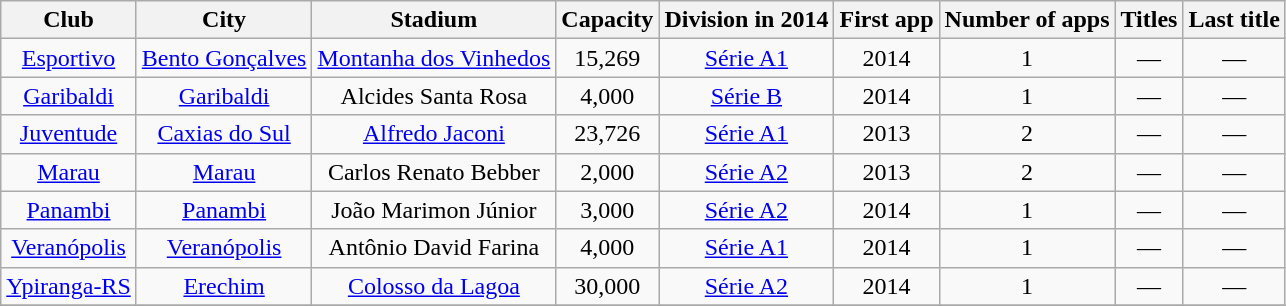<table class="wikitable sortable" style="text-align:center">
<tr>
<th>Club</th>
<th>City</th>
<th>Stadium</th>
<th>Capacity</th>
<th>Division in 2014</th>
<th>First app</th>
<th>Number of apps</th>
<th>Titles</th>
<th>Last title</th>
</tr>
<tr>
<td><a href='#'>Esportivo</a></td>
<td><a href='#'>Bento Gonçalves</a></td>
<td><a href='#'>Montanha dos Vinhedos</a></td>
<td>15,269</td>
<td><a href='#'>Série A1</a></td>
<td>2014</td>
<td>1</td>
<td>—</td>
<td>—</td>
</tr>
<tr>
<td><a href='#'>Garibaldi</a></td>
<td><a href='#'>Garibaldi</a></td>
<td>Alcides Santa Rosa</td>
<td>4,000</td>
<td><a href='#'>Série B</a></td>
<td>2014</td>
<td>1</td>
<td>—</td>
<td>—</td>
</tr>
<tr>
<td><a href='#'>Juventude</a></td>
<td><a href='#'>Caxias do Sul</a></td>
<td><a href='#'>Alfredo Jaconi</a></td>
<td>23,726</td>
<td><a href='#'>Série A1</a></td>
<td>2013</td>
<td>2</td>
<td>—</td>
<td>—</td>
</tr>
<tr>
<td><a href='#'>Marau</a></td>
<td><a href='#'>Marau</a></td>
<td>Carlos Renato Bebber</td>
<td>2,000</td>
<td><a href='#'>Série A2</a></td>
<td>2013</td>
<td>2</td>
<td>—</td>
<td>—</td>
</tr>
<tr>
<td><a href='#'>Panambi</a></td>
<td><a href='#'>Panambi</a></td>
<td>João Marimon Júnior</td>
<td>3,000</td>
<td><a href='#'>Série A2</a></td>
<td>2014</td>
<td>1</td>
<td>—</td>
<td>—</td>
</tr>
<tr>
<td><a href='#'>Veranópolis</a></td>
<td><a href='#'>Veranópolis</a></td>
<td>Antônio David Farina</td>
<td>4,000</td>
<td><a href='#'>Série A1</a></td>
<td>2014</td>
<td>1</td>
<td>—</td>
<td>—</td>
</tr>
<tr>
<td><a href='#'>Ypiranga-RS</a></td>
<td><a href='#'>Erechim</a></td>
<td><a href='#'>Colosso da Lagoa</a></td>
<td>30,000</td>
<td><a href='#'>Série A2</a></td>
<td>2014</td>
<td>1</td>
<td>—</td>
<td>—</td>
</tr>
<tr>
</tr>
</table>
